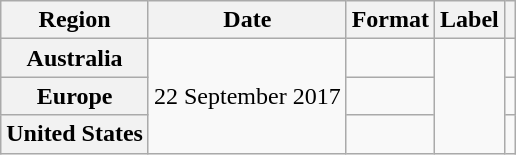<table class="wikitable plainrowheaders">
<tr>
<th scope="col">Region</th>
<th scope="col">Date</th>
<th scope="col">Format</th>
<th scope="col">Label</th>
<th scope="col"></th>
</tr>
<tr>
<th scope="row">Australia</th>
<td rowspan="3">22 September 2017</td>
<td></td>
<td rowspan="3"></td>
<td align="center"></td>
</tr>
<tr>
<th scope="row">Europe</th>
<td></td>
<td align="center"></td>
</tr>
<tr>
<th scope="row">United States</th>
<td></td>
<td align="center"></td>
</tr>
</table>
